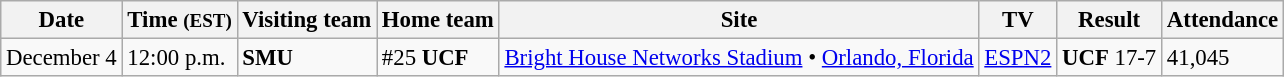<table class="wikitable" style="font-size:95%;">
<tr>
<th>Date</th>
<th>Time <small>(EST)</small></th>
<th>Visiting team</th>
<th>Home team</th>
<th>Site</th>
<th>TV</th>
<th>Result</th>
<th>Attendance</th>
</tr>
<tr bgcolor=>
<td>December 4</td>
<td>12:00 p.m.</td>
<td><strong>SMU</strong></td>
<td>#25 <strong>UCF</strong></td>
<td><a href='#'>Bright House Networks Stadium</a> • <a href='#'>Orlando, Florida</a></td>
<td><a href='#'>ESPN2</a></td>
<td><strong>UCF</strong> 17-7</td>
<td>41,045</td>
</tr>
</table>
